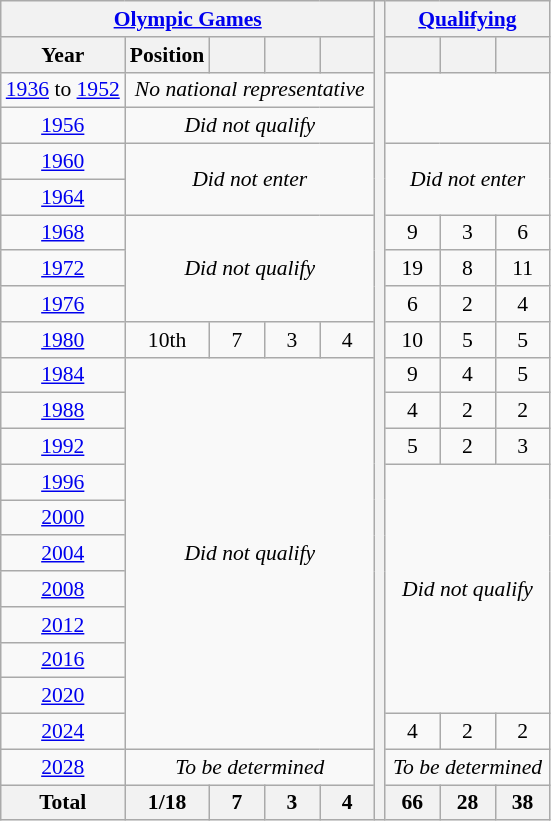<table class="wikitable" style="text-align: center;font-size:90%;">
<tr>
<th colspan=5><a href='#'>Olympic Games</a></th>
<th rowspan=23></th>
<th colspan=3><a href='#'>Qualifying</a></th>
</tr>
<tr>
<th>Year</th>
<th>Position</th>
<th width=30></th>
<th width=30></th>
<th width=30></th>
<th width=30></th>
<th width=30></th>
<th width=30></th>
</tr>
<tr>
<td><a href='#'>1936</a> to <a href='#'>1952</a></td>
<td colspan=4><em>No national representative</em></td>
</tr>
<tr>
<td> <a href='#'>1956</a></td>
<td colspan=4><em>Did not qualify</em></td>
</tr>
<tr>
<td> <a href='#'>1960</a></td>
<td colspan=4 rowspan=2><em>Did not enter</em></td>
<td colspan=3 rowspan=2><em>Did not enter</em></td>
</tr>
<tr>
<td> <a href='#'>1964</a></td>
</tr>
<tr>
<td> <a href='#'>1968</a></td>
<td colspan=4 rowspan=3><em>Did not qualify</em></td>
<td>9</td>
<td>3</td>
<td>6</td>
</tr>
<tr>
<td> <a href='#'>1972</a></td>
<td>19</td>
<td>8</td>
<td>11</td>
</tr>
<tr>
<td> <a href='#'>1976</a></td>
<td>6</td>
<td>2</td>
<td>4</td>
</tr>
<tr>
<td> <a href='#'>1980</a></td>
<td>10th</td>
<td>7</td>
<td>3</td>
<td>4</td>
<td>10</td>
<td>5</td>
<td>5</td>
</tr>
<tr>
<td> <a href='#'>1984</a></td>
<td colspan=4 rowspan=11><em>Did not qualify</em></td>
<td>9</td>
<td>4</td>
<td>5</td>
</tr>
<tr>
<td> <a href='#'>1988</a></td>
<td>4</td>
<td>2</td>
<td>2</td>
</tr>
<tr>
<td> <a href='#'>1992</a></td>
<td>5</td>
<td>2</td>
<td>3</td>
</tr>
<tr>
<td> <a href='#'>1996</a></td>
<td colspan=3 rowspan=7><em>Did not qualify</em></td>
</tr>
<tr>
<td> <a href='#'>2000</a></td>
</tr>
<tr>
<td> <a href='#'>2004</a></td>
</tr>
<tr>
<td> <a href='#'>2008</a></td>
</tr>
<tr>
<td> <a href='#'>2012</a></td>
</tr>
<tr>
<td> <a href='#'>2016</a></td>
</tr>
<tr>
<td> <a href='#'>2020</a></td>
</tr>
<tr>
<td> <a href='#'>2024</a></td>
<td>4</td>
<td>2</td>
<td>2</td>
</tr>
<tr>
<td> <a href='#'>2028</a></td>
<td colspan=4><em>To be determined</em></td>
<td colspan=3><em>To be determined</em></td>
</tr>
<tr>
<th>Total</th>
<th>1/18</th>
<th>7</th>
<th>3</th>
<th>4</th>
<th>66</th>
<th>28</th>
<th>38</th>
</tr>
</table>
